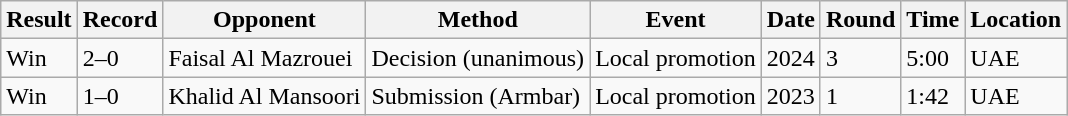<table class="wikitable">
<tr>
<th>Result</th>
<th>Record</th>
<th>Opponent</th>
<th>Method</th>
<th>Event</th>
<th>Date</th>
<th>Round</th>
<th>Time</th>
<th>Location</th>
</tr>
<tr>
<td>Win</td>
<td>2–0</td>
<td>Faisal Al Mazrouei</td>
<td>Decision (unanimous)</td>
<td>Local promotion</td>
<td>2024</td>
<td>3</td>
<td>5:00</td>
<td>UAE</td>
</tr>
<tr>
<td>Win</td>
<td>1–0</td>
<td>Khalid Al Mansoori</td>
<td>Submission (Armbar)</td>
<td>Local promotion</td>
<td>2023</td>
<td>1</td>
<td>1:42</td>
<td>UAE</td>
</tr>
</table>
